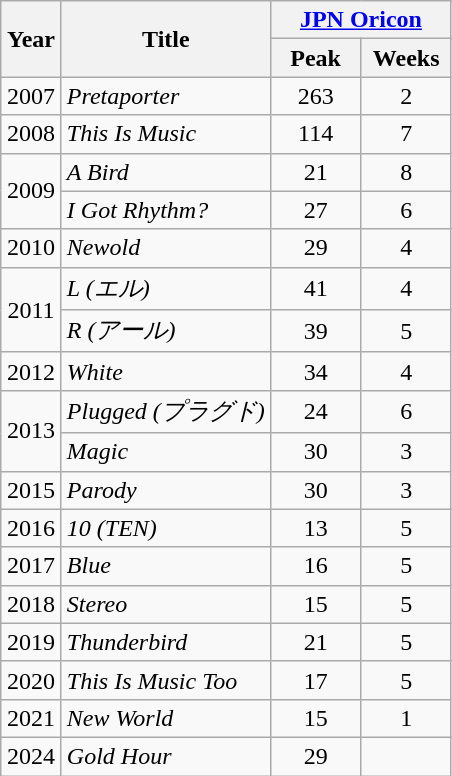<table class="wikitable">
<tr>
<th rowspan="2" style="width:33px;">Year</th>
<th rowspan="2">Title</th>
<th colspan="2" style="width:106px;"><a href='#'>JPN Oricon</a></th>
</tr>
<tr>
<th style="width:53px;">Peak</th>
<th style="width:53px;">Weeks</th>
</tr>
<tr>
<td style="text-align:center;">2007</td>
<td><em>Pretaporter</em></td>
<td style="text-align:center;">263</td>
<td style="text-align:center;">2</td>
</tr>
<tr>
<td style="text-align:center;">2008</td>
<td><em>This Is Music</em></td>
<td style="text-align:center;">114</td>
<td style="text-align:center;">7</td>
</tr>
<tr>
<td rowspan="2" style="text-align:center;">2009</td>
<td><em>A Bird</em></td>
<td style="text-align:center;">21</td>
<td style="text-align:center;">8</td>
</tr>
<tr>
<td><em>I Got Rhythm?</em></td>
<td style="text-align:center;">27</td>
<td style="text-align:center;">6</td>
</tr>
<tr>
<td style="text-align:center;">2010</td>
<td><em>Newold</em></td>
<td style="text-align:center;">29</td>
<td style="text-align:center;">4</td>
</tr>
<tr>
<td rowspan="2" style="text-align:center;">2011</td>
<td><em>L (エル)</em></td>
<td style="text-align:center;">41</td>
<td style="text-align:center;">4</td>
</tr>
<tr>
<td><em>R (アール)</em></td>
<td style="text-align:center;">39</td>
<td style="text-align:center;">5</td>
</tr>
<tr>
<td style="text-align:center;">2012</td>
<td><em>White</em></td>
<td style="text-align:center;">34</td>
<td style="text-align:center;">4</td>
</tr>
<tr>
<td rowspan="2" style="text-align:center;">2013</td>
<td><em>Plugged (プラグド)</em></td>
<td style="text-align:center;">24</td>
<td style="text-align:center;">6</td>
</tr>
<tr>
<td><em>Magic</em></td>
<td style="text-align:center;">30</td>
<td style="text-align:center;">3</td>
</tr>
<tr>
<td style="text-align:center;">2015</td>
<td><em>Parody</em></td>
<td style="text-align:center;">30</td>
<td style="text-align:center;">3</td>
</tr>
<tr>
<td style="text-align:center;">2016</td>
<td><em>10 (TEN)</em></td>
<td style="text-align:center;">13</td>
<td style="text-align:center;">5</td>
</tr>
<tr>
<td style="text-align:center;">2017</td>
<td><em>Blue</em></td>
<td style="text-align:center;">16</td>
<td style="text-align:center;">5</td>
</tr>
<tr>
<td style="text-align:center;">2018</td>
<td><em>Stereo</em></td>
<td style="text-align:center;">15</td>
<td style="text-align:center;">5</td>
</tr>
<tr>
<td style="text-align:center;">2019</td>
<td><em>Thunderbird</em></td>
<td style="text-align:center;">21</td>
<td style="text-align:center;">5</td>
</tr>
<tr>
<td style="text-align:center;">2020</td>
<td><em>This Is Music Too</em></td>
<td style="text-align:center;">17</td>
<td style="text-align:center;">5</td>
</tr>
<tr>
<td style="text-align:center;">2021</td>
<td><em>New World</em></td>
<td style="text-align:center;">15</td>
<td style="text-align:center;">1</td>
</tr>
<tr>
<td style="text-align:center;">2024</td>
<td><em>Gold Hour</em></td>
<td style="text-align:center;">29</td>
<td style="text-align:center;"></td>
</tr>
</table>
